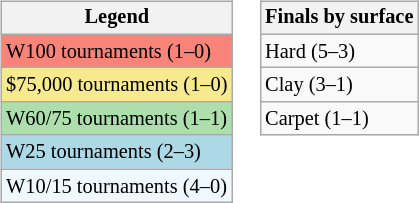<table>
<tr valign=top>
<td><br><table class=wikitable style="font-size:85%">
<tr>
<th>Legend</th>
</tr>
<tr style="background:#f88379;">
<td>W100 tournaments (1–0)</td>
</tr>
<tr style="background:#f7e98e;">
<td>$75,000 tournaments (1–0)</td>
</tr>
<tr style="background:#addfad;">
<td>W60/75 tournaments (1–1)</td>
</tr>
<tr style="background:lightblue;">
<td>W25 tournaments (2–3)</td>
</tr>
<tr style="background:#f0f8ff;">
<td>W10/15 tournaments (4–0)</td>
</tr>
</table>
</td>
<td><br><table class=wikitable style="font-size:85%">
<tr>
<th>Finals by surface</th>
</tr>
<tr>
<td>Hard (5–3)</td>
</tr>
<tr>
<td>Clay (3–1)</td>
</tr>
<tr>
<td>Carpet (1–1)</td>
</tr>
</table>
</td>
</tr>
</table>
